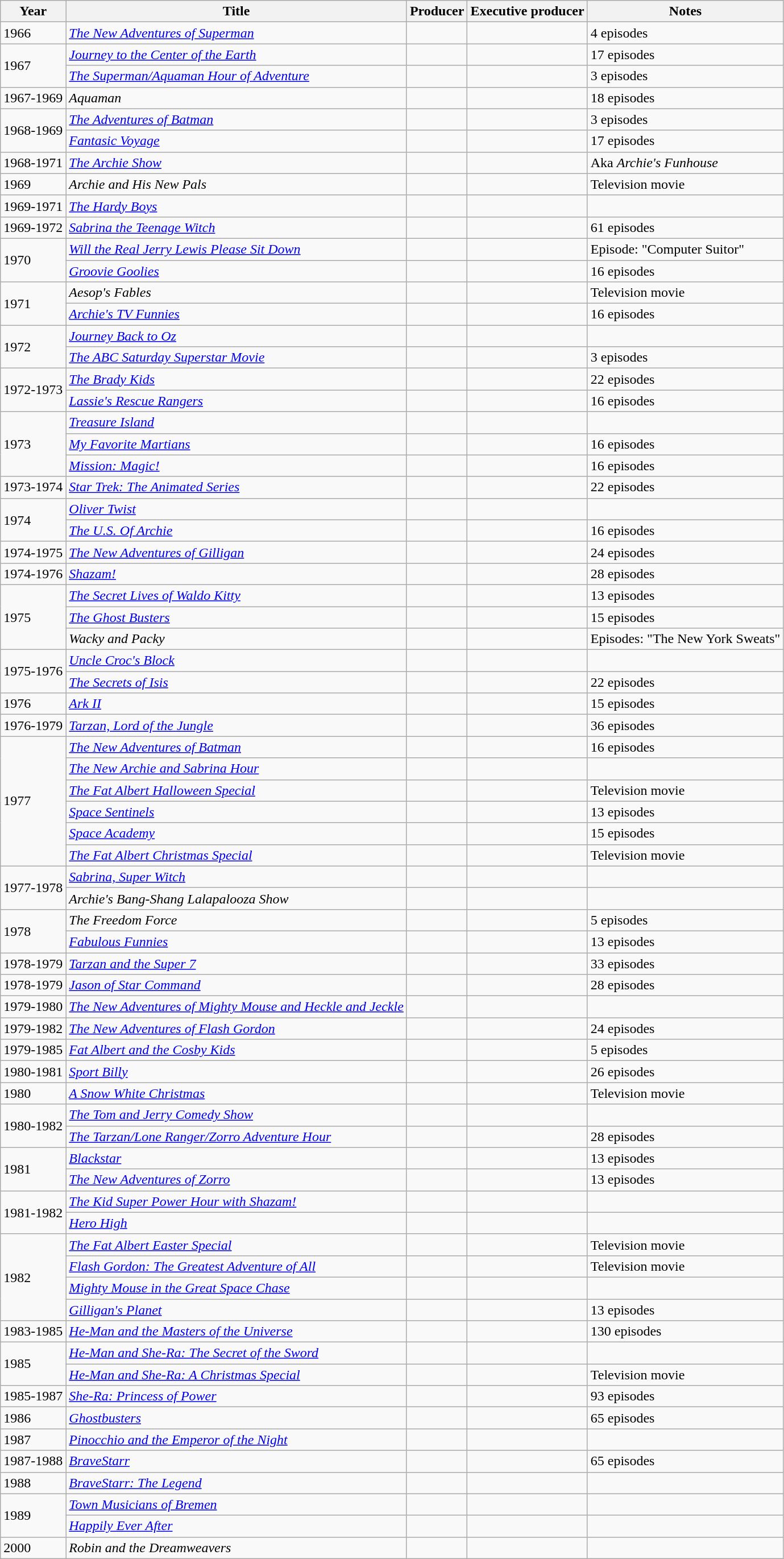<table class="wikitable">
<tr>
<th>Year</th>
<th>Title</th>
<th>Producer</th>
<th>Executive producer</th>
<th>Notes</th>
</tr>
<tr>
<td>1966</td>
<td><em><a href='#'>The New Adventures of Superman</a></em></td>
<td></td>
<td></td>
<td>4 episodes</td>
</tr>
<tr>
<td rowspan="2">1967</td>
<td><em><a href='#'>Journey to the Center of the Earth</a></em></td>
<td></td>
<td></td>
<td>17 episodes</td>
</tr>
<tr>
<td><em><a href='#'>The Superman/Aquaman Hour of Adventure</a></em></td>
<td></td>
<td></td>
<td>3 episodes</td>
</tr>
<tr>
<td>1967-1969</td>
<td><em>Aquaman</em></td>
<td></td>
<td></td>
<td>18 episodes</td>
</tr>
<tr>
<td rowspan="2">1968-1969</td>
<td><em><a href='#'>The Adventures of Batman</a></em></td>
<td></td>
<td></td>
<td>3 episodes</td>
</tr>
<tr>
<td><em><a href='#'>Fantasic Voyage</a></em></td>
<td></td>
<td></td>
<td>17 episodes</td>
</tr>
<tr>
<td>1968-1971</td>
<td><em><a href='#'>The Archie Show</a></em></td>
<td></td>
<td></td>
<td>Aka <em>Archie's Funhouse</em></td>
</tr>
<tr>
<td>1969</td>
<td><em>Archie and His New Pals</em></td>
<td></td>
<td></td>
<td>Television movie</td>
</tr>
<tr>
<td>1969-1971</td>
<td><em><a href='#'>The Hardy Boys</a></em></td>
<td></td>
<td></td>
<td></td>
</tr>
<tr>
<td>1969-1972</td>
<td><em><a href='#'>Sabrina the Teenage Witch</a></em></td>
<td></td>
<td></td>
<td>61 episodes</td>
</tr>
<tr>
<td rowspan="2">1970</td>
<td><em><a href='#'>Will the Real Jerry Lewis Please Sit Down</a></em></td>
<td></td>
<td></td>
<td>Episode: "Computer Suitor"</td>
</tr>
<tr>
<td><em><a href='#'>Groovie Goolies</a></em></td>
<td></td>
<td></td>
<td>16 episodes</td>
</tr>
<tr>
<td rowspan="2">1971</td>
<td><em>Aesop's Fables</em></td>
<td></td>
<td></td>
<td>Television movie</td>
</tr>
<tr>
<td><em><a href='#'>Archie's TV Funnies</a></em></td>
<td></td>
<td></td>
<td>16 episodes</td>
</tr>
<tr>
<td rowspan="2">1972</td>
<td><em><a href='#'>Journey Back to Oz</a></em></td>
<td></td>
<td></td>
<td></td>
</tr>
<tr>
<td><em><a href='#'>The ABC Saturday Superstar Movie</a></em></td>
<td></td>
<td></td>
<td>3 episodes</td>
</tr>
<tr>
<td rowspan="2">1972-1973</td>
<td><em><a href='#'>The Brady Kids</a></em></td>
<td></td>
<td></td>
<td>22 episodes</td>
</tr>
<tr>
<td><em><a href='#'>Lassie's Rescue Rangers</a></em></td>
<td></td>
<td></td>
<td>16 episodes</td>
</tr>
<tr>
<td rowspan="3">1973</td>
<td><em><a href='#'>Treasure Island</a></em></td>
<td></td>
<td></td>
<td></td>
</tr>
<tr>
<td><em><a href='#'>My Favorite Martians</a></em></td>
<td></td>
<td></td>
<td>16 episodes</td>
</tr>
<tr>
<td><em><a href='#'>Mission: Magic!</a></em></td>
<td></td>
<td></td>
<td>16 episodes</td>
</tr>
<tr>
<td>1973-1974</td>
<td><em><a href='#'>Star Trek: The Animated Series</a></em></td>
<td></td>
<td></td>
<td>22 episodes</td>
</tr>
<tr>
<td rowspan="2">1974</td>
<td><em><a href='#'>Oliver Twist</a></em></td>
<td></td>
<td></td>
<td></td>
</tr>
<tr>
<td><em><a href='#'>The U.S. Of Archie</a></em></td>
<td></td>
<td></td>
<td>16 episodes</td>
</tr>
<tr>
<td>1974-1975</td>
<td><em><a href='#'>The New Adventures of Gilligan</a></em></td>
<td></td>
<td></td>
<td>24 episodes</td>
</tr>
<tr>
<td>1974-1976</td>
<td><em><a href='#'>Shazam!</a></em></td>
<td></td>
<td></td>
<td>28 episodes</td>
</tr>
<tr>
<td rowspan="3">1975</td>
<td><em><a href='#'>The Secret Lives of Waldo Kitty</a></em></td>
<td></td>
<td></td>
<td>13 episodes</td>
</tr>
<tr>
<td><em><a href='#'>The Ghost Busters</a></em></td>
<td></td>
<td></td>
<td>15 episodes</td>
</tr>
<tr>
<td><em>Wacky and Packy</em></td>
<td></td>
<td></td>
<td>Episodes: "The New York Sweats"</td>
</tr>
<tr>
<td rowspan="2">1975-1976</td>
<td><em><a href='#'>Uncle Croc's Block</a></em></td>
<td></td>
<td></td>
<td></td>
</tr>
<tr>
<td><em><a href='#'>The Secrets of Isis</a></em></td>
<td></td>
<td></td>
<td>22 episodes</td>
</tr>
<tr>
<td>1976</td>
<td><em><a href='#'>Ark II</a></em></td>
<td></td>
<td></td>
<td>15 episodes</td>
</tr>
<tr>
<td>1976-1979</td>
<td><em><a href='#'>Tarzan, Lord of the Jungle</a></em></td>
<td></td>
<td></td>
<td>36 episodes</td>
</tr>
<tr>
<td rowspan="6">1977</td>
<td><em><a href='#'>The New Adventures of Batman</a></em></td>
<td></td>
<td></td>
<td>16 episodes</td>
</tr>
<tr>
<td><em><a href='#'>The New Archie and Sabrina Hour</a></em></td>
<td></td>
<td></td>
<td></td>
</tr>
<tr>
<td><em><a href='#'>The Fat Albert Halloween Special</a></em></td>
<td></td>
<td></td>
<td>Television movie</td>
</tr>
<tr>
<td><em><a href='#'>Space Sentinels</a></em></td>
<td></td>
<td></td>
<td>13 episodes</td>
</tr>
<tr>
<td><em><a href='#'>Space Academy</a></em></td>
<td></td>
<td></td>
<td>15 episodes</td>
</tr>
<tr>
<td><em><a href='#'>The Fat Albert Christmas Special</a></em></td>
<td></td>
<td></td>
<td>Television movie</td>
</tr>
<tr>
<td rowspan="2">1977-1978</td>
<td><em><a href='#'>Sabrina, Super Witch</a></em></td>
<td></td>
<td></td>
<td></td>
</tr>
<tr>
<td><em>Archie's Bang-Shang Lalapalooza Show</em></td>
<td></td>
<td></td>
<td></td>
</tr>
<tr>
<td rowspan="2">1978</td>
<td><em>The Freedom Force</em></td>
<td></td>
<td></td>
<td>5 episodes</td>
</tr>
<tr>
<td><em><a href='#'>Fabulous Funnies</a></em></td>
<td></td>
<td></td>
<td>13 episodes</td>
</tr>
<tr>
<td>1978-1979</td>
<td><em><a href='#'>Tarzan and the Super 7</a></em></td>
<td></td>
<td></td>
<td>33 episodes</td>
</tr>
<tr>
<td>1978-1979</td>
<td><em><a href='#'>Jason of Star Command</a></em></td>
<td></td>
<td></td>
<td>28 episodes</td>
</tr>
<tr>
<td>1979-1980</td>
<td><em><a href='#'>The New Adventures of Mighty Mouse and Heckle and Jeckle</a></em></td>
<td></td>
<td></td>
<td></td>
</tr>
<tr>
<td>1979-1982</td>
<td><em><a href='#'>The New Adventures of Flash Gordon</a></em></td>
<td></td>
<td></td>
<td>24 episodes</td>
</tr>
<tr>
<td>1979-1985</td>
<td><em><a href='#'>Fat Albert and the Cosby Kids</a></em></td>
<td></td>
<td></td>
<td>5 episodes</td>
</tr>
<tr>
<td>1980-1981</td>
<td><em><a href='#'>Sport Billy</a></em></td>
<td></td>
<td></td>
<td>26 episodes</td>
</tr>
<tr>
<td>1980</td>
<td><em><a href='#'>A Snow White Christmas</a></em></td>
<td></td>
<td></td>
<td>Television movie</td>
</tr>
<tr>
<td rowspan="2">1980-1982</td>
<td><em><a href='#'>The Tom and Jerry Comedy Show</a></em></td>
<td></td>
<td></td>
<td></td>
</tr>
<tr>
<td><em><a href='#'>The Tarzan/Lone Ranger/Zorro Adventure Hour</a></em></td>
<td></td>
<td></td>
<td>28 episodes</td>
</tr>
<tr>
<td rowspan="2">1981</td>
<td><em><a href='#'>Blackstar</a></em></td>
<td></td>
<td></td>
<td>13 episodes</td>
</tr>
<tr>
<td><em><a href='#'>The New Adventures of Zorro</a></em></td>
<td></td>
<td></td>
<td>13 episodes</td>
</tr>
<tr>
<td rowspan="2">1981-1982</td>
<td><em><a href='#'>The Kid Super Power Hour with Shazam!</a></em></td>
<td></td>
<td></td>
<td></td>
</tr>
<tr>
<td><em><a href='#'>Hero High</a></em></td>
<td></td>
<td></td>
<td></td>
</tr>
<tr>
<td rowspan="4">1982</td>
<td><em><a href='#'>The Fat Albert Easter Special</a></em></td>
<td></td>
<td></td>
<td>Television movie</td>
</tr>
<tr>
<td><em><a href='#'>Flash Gordon: The Greatest Adventure of All</a></em></td>
<td></td>
<td></td>
<td>Television movie</td>
</tr>
<tr>
<td><em><a href='#'>Mighty Mouse in the Great Space Chase</a></em></td>
<td></td>
<td></td>
<td></td>
</tr>
<tr>
<td><em><a href='#'>Gilligan's Planet</a></em></td>
<td></td>
<td></td>
<td>13 episodes</td>
</tr>
<tr>
<td>1983-1985</td>
<td><em><a href='#'>He-Man and the Masters of the Universe</a></em></td>
<td></td>
<td></td>
<td>130 episodes</td>
</tr>
<tr>
<td rowspan="2">1985</td>
<td><em><a href='#'>He-Man and She-Ra: The Secret of the Sword</a></em></td>
<td></td>
<td></td>
<td></td>
</tr>
<tr>
<td><em><a href='#'>He-Man and She-Ra: A Christmas Special</a></em></td>
<td></td>
<td></td>
<td>Television movie</td>
</tr>
<tr>
<td>1985-1987</td>
<td><em><a href='#'>She-Ra: Princess of Power</a></em></td>
<td></td>
<td></td>
<td>93 episodes</td>
</tr>
<tr>
<td>1986</td>
<td><em><a href='#'>Ghostbusters</a></em></td>
<td></td>
<td></td>
<td>65 episodes</td>
</tr>
<tr>
<td>1987</td>
<td><em><a href='#'>Pinocchio and the Emperor of the Night</a></em></td>
<td></td>
<td></td>
<td></td>
</tr>
<tr>
<td>1987-1988</td>
<td><em><a href='#'>BraveStarr</a></em></td>
<td></td>
<td></td>
<td>65 episodes</td>
</tr>
<tr>
<td>1988</td>
<td><em><a href='#'>BraveStarr: The Legend</a></em></td>
<td></td>
<td></td>
<td></td>
</tr>
<tr>
<td rowspan="2">1989</td>
<td><em><a href='#'>Town Musicians of Bremen</a></em></td>
<td></td>
<td></td>
<td></td>
</tr>
<tr>
<td><em><a href='#'>Happily Ever After</a></em></td>
<td></td>
<td></td>
<td></td>
</tr>
<tr>
<td>2000</td>
<td><em>Robin and the Dreamweavers</em></td>
<td></td>
<td></td>
<td></td>
</tr>
</table>
